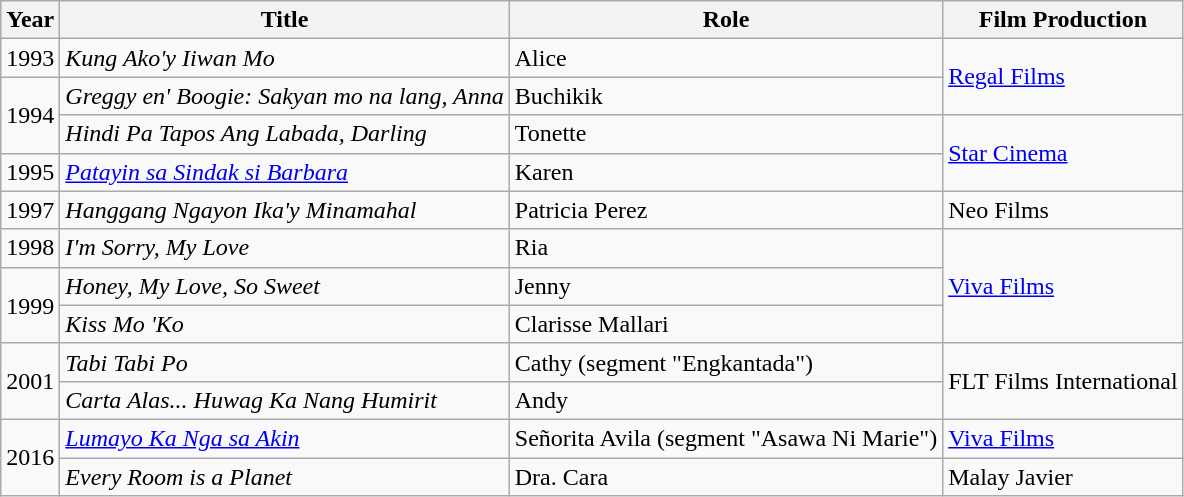<table class="wikitable sortable">
<tr>
<th>Year</th>
<th>Title</th>
<th>Role</th>
<th>Film Production</th>
</tr>
<tr>
<td>1993</td>
<td><em>Kung Ako'y Iiwan Mo</em></td>
<td>Alice</td>
<td rowspan=2><a href='#'>Regal Films</a></td>
</tr>
<tr>
<td rowspan=2>1994</td>
<td><em>Greggy en' Boogie: Sakyan mo na lang, Anna</em></td>
<td>Buchikik</td>
</tr>
<tr>
<td><em>Hindi Pa Tapos Ang Labada, Darling</em></td>
<td>Tonette</td>
<td rowspan=2><a href='#'>Star Cinema</a></td>
</tr>
<tr>
<td>1995</td>
<td><em><a href='#'>Patayin sa Sindak si Barbara</a></em></td>
<td>Karen</td>
</tr>
<tr>
<td>1997</td>
<td><em>Hanggang Ngayon Ika'y Minamahal</em></td>
<td>Patricia Perez</td>
<td>Neo Films</td>
</tr>
<tr>
<td>1998</td>
<td><em>I'm Sorry, My Love</em></td>
<td>Ria</td>
<td rowspan=3><a href='#'>Viva Films</a></td>
</tr>
<tr>
<td rowspan=2>1999</td>
<td><em>Honey, My Love, So Sweet</em></td>
<td>Jenny</td>
</tr>
<tr>
<td><em>Kiss Mo 'Ko</em></td>
<td>Clarisse Mallari</td>
</tr>
<tr>
<td rowspan=2>2001</td>
<td><em>Tabi Tabi Po</em></td>
<td>Cathy (segment "Engkantada")</td>
<td rowspan=2>FLT Films International</td>
</tr>
<tr>
<td><em>Carta Alas... Huwag Ka Nang Humirit</em></td>
<td>Andy</td>
</tr>
<tr>
<td rowspan="2">2016</td>
<td><em><a href='#'>Lumayo Ka Nga sa Akin</a></em></td>
<td>Señorita Avila (segment "Asawa Ni Marie")</td>
<td><a href='#'>Viva Films</a></td>
</tr>
<tr>
<td><em>Every Room is a Planet</em></td>
<td>Dra. Cara</td>
<td>Malay Javier</td>
</tr>
</table>
